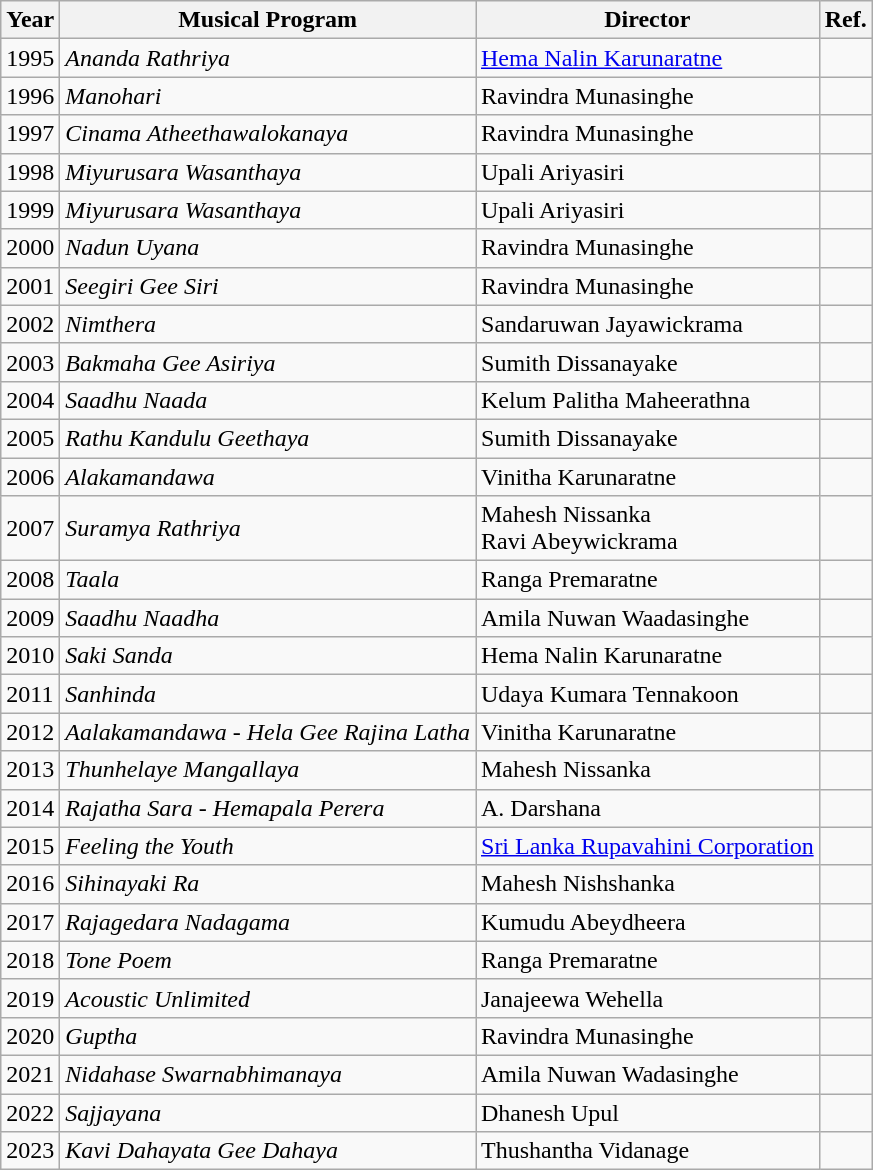<table class="wikitable">
<tr>
<th>Year</th>
<th>Musical Program</th>
<th>Director</th>
<th>Ref.</th>
</tr>
<tr>
<td>1995</td>
<td><em>Ananda Rathriya</em></td>
<td><a href='#'>Hema Nalin Karunaratne</a></td>
<td></td>
</tr>
<tr>
<td>1996</td>
<td><em>Manohari</em></td>
<td>Ravindra Munasinghe</td>
<td></td>
</tr>
<tr>
<td>1997</td>
<td><em>Cinama Atheethawalokanaya</em></td>
<td>Ravindra Munasinghe</td>
<td></td>
</tr>
<tr>
<td>1998</td>
<td><em>Miyurusara Wasanthaya</em></td>
<td>Upali Ariyasiri</td>
<td></td>
</tr>
<tr>
<td>1999</td>
<td><em>Miyurusara Wasanthaya</em></td>
<td>Upali Ariyasiri</td>
<td></td>
</tr>
<tr>
<td>2000</td>
<td><em>Nadun Uyana</em></td>
<td>Ravindra Munasinghe</td>
<td></td>
</tr>
<tr>
<td>2001</td>
<td><em>Seegiri Gee Siri</em></td>
<td>Ravindra Munasinghe</td>
<td></td>
</tr>
<tr>
<td>2002</td>
<td><em>Nimthera</em></td>
<td>Sandaruwan Jayawickrama</td>
<td></td>
</tr>
<tr>
<td>2003</td>
<td><em>Bakmaha Gee Asiriya</em></td>
<td>Sumith Dissanayake</td>
<td></td>
</tr>
<tr>
<td>2004</td>
<td><em>Saadhu Naada</em></td>
<td>Kelum Palitha Maheerathna</td>
<td></td>
</tr>
<tr>
<td>2005</td>
<td><em>Rathu Kandulu Geethaya</em></td>
<td>Sumith Dissanayake</td>
<td></td>
</tr>
<tr>
<td>2006</td>
<td><em>Alakamandawa</em></td>
<td>Vinitha Karunaratne</td>
<td></td>
</tr>
<tr>
<td>2007</td>
<td><em>Suramya Rathriya</em></td>
<td>Mahesh Nissanka <br> Ravi Abeywickrama</td>
<td></td>
</tr>
<tr>
<td>2008</td>
<td><em>Taala</em></td>
<td>Ranga Premaratne</td>
<td></td>
</tr>
<tr>
<td>2009</td>
<td><em>Saadhu Naadha</em></td>
<td>Amila Nuwan Waadasinghe</td>
<td></td>
</tr>
<tr>
<td>2010</td>
<td><em>Saki Sanda</em></td>
<td>Hema Nalin Karunaratne</td>
<td></td>
</tr>
<tr>
<td>2011</td>
<td><em>Sanhinda</em></td>
<td>Udaya Kumara Tennakoon</td>
<td></td>
</tr>
<tr>
<td>2012</td>
<td><em>Aalakamandawa - Hela Gee Rajina Latha</em></td>
<td>Vinitha Karunaratne</td>
<td></td>
</tr>
<tr>
<td>2013</td>
<td><em>Thunhelaye Mangallaya</em></td>
<td>Mahesh Nissanka</td>
<td></td>
</tr>
<tr>
<td>2014</td>
<td><em>Rajatha Sara - Hemapala Perera</em></td>
<td>A. Darshana</td>
<td></td>
</tr>
<tr>
<td>2015</td>
<td><em>Feeling the Youth</em></td>
<td><a href='#'>Sri Lanka Rupavahini Corporation</a></td>
<td></td>
</tr>
<tr>
<td>2016</td>
<td><em>Sihinayaki Ra</em></td>
<td>Mahesh Nishshanka</td>
<td></td>
</tr>
<tr>
<td>2017</td>
<td><em>Rajagedara Nadagama</em></td>
<td>Kumudu Abeydheera</td>
<td></td>
</tr>
<tr>
<td>2018</td>
<td><em>Tone Poem</em></td>
<td>Ranga Premaratne</td>
<td></td>
</tr>
<tr>
<td>2019</td>
<td><em>Acoustic Unlimited</em></td>
<td>Janajeewa Wehella</td>
<td></td>
</tr>
<tr>
<td>2020</td>
<td><em>Guptha</em></td>
<td>Ravindra Munasinghe</td>
<td></td>
</tr>
<tr>
<td>2021</td>
<td><em>Nidahase Swarnabhimanaya</em></td>
<td>Amila Nuwan Wadasinghe</td>
<td></td>
</tr>
<tr>
<td>2022</td>
<td><em>Sajjayana</em></td>
<td>Dhanesh Upul</td>
<td></td>
</tr>
<tr>
<td>2023</td>
<td><em>Kavi Dahayata Gee Dahaya</em></td>
<td>Thushantha Vidanage</td>
<td></td>
</tr>
</table>
